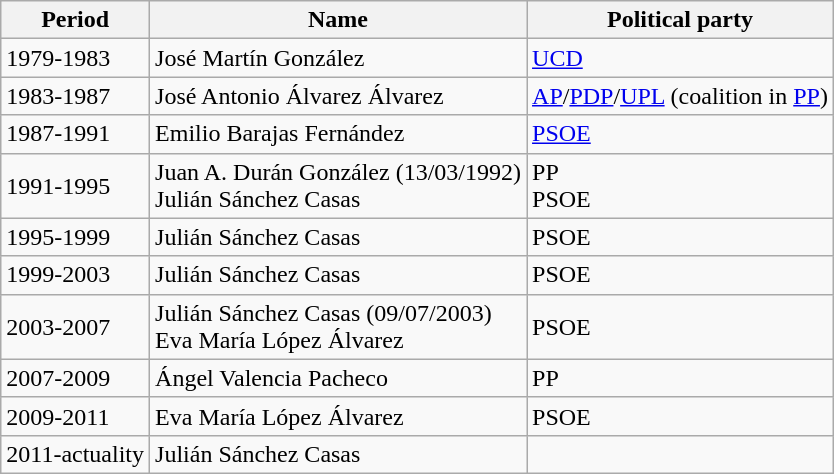<table class="wikitable">
<tr>
<th>Period</th>
<th>Name</th>
<th>Political party</th>
</tr>
<tr>
<td>1979-1983</td>
<td>José Martín González</td>
<td><a href='#'>UCD</a></td>
</tr>
<tr>
<td>1983-1987</td>
<td>José Antonio Álvarez Álvarez</td>
<td><a href='#'>AP</a>/<a href='#'>PDP</a>/<a href='#'>UPL</a> (coalition in <a href='#'>PP</a>)</td>
</tr>
<tr>
<td>1987-1991</td>
<td>Emilio Barajas Fernández</td>
<td><a href='#'>PSOE</a></td>
</tr>
<tr>
<td>1991-1995</td>
<td>Juan A. Durán González (13/03/1992)<br>Julián Sánchez Casas</td>
<td>PP<br>PSOE</td>
</tr>
<tr>
<td>1995-1999</td>
<td>Julián Sánchez Casas</td>
<td>PSOE</td>
</tr>
<tr>
<td>1999-2003</td>
<td>Julián Sánchez Casas</td>
<td>PSOE</td>
</tr>
<tr>
<td>2003-2007</td>
<td>Julián Sánchez Casas (09/07/2003)<br>Eva María López Álvarez</td>
<td>PSOE</td>
</tr>
<tr>
<td>2007-2009</td>
<td>Ángel Valencia Pacheco</td>
<td>PP</td>
</tr>
<tr>
<td>2009-2011</td>
<td>Eva María López Álvarez</td>
<td>PSOE</td>
</tr>
<tr>
<td>2011-actuality</td>
<td>Julián Sánchez Casas</td>
<td></td>
</tr>
</table>
